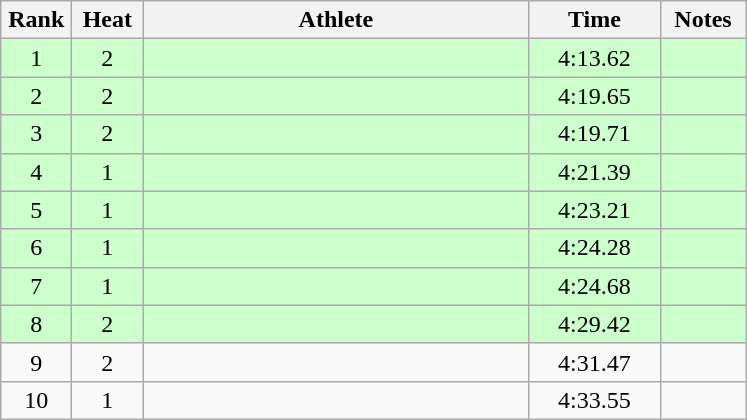<table class="wikitable" style="text-align:center">
<tr>
<th width=40>Rank</th>
<th width=40>Heat</th>
<th width=250>Athlete</th>
<th width=80>Time</th>
<th width=50>Notes</th>
</tr>
<tr bgcolor="ccffcc">
<td>1</td>
<td>2</td>
<td align=left></td>
<td>4:13.62</td>
<td></td>
</tr>
<tr bgcolor="ccffcc">
<td>2</td>
<td>2</td>
<td align=left></td>
<td>4:19.65</td>
<td></td>
</tr>
<tr bgcolor="ccffcc">
<td>3</td>
<td>2</td>
<td align=left></td>
<td>4:19.71</td>
<td></td>
</tr>
<tr bgcolor="ccffcc">
<td>4</td>
<td>1</td>
<td align="left"></td>
<td>4:21.39</td>
<td></td>
</tr>
<tr bgcolor="ccffcc">
<td>5</td>
<td>1</td>
<td align=left></td>
<td>4:23.21</td>
<td></td>
</tr>
<tr bgcolor="ccffcc">
<td>6</td>
<td>1</td>
<td align=left></td>
<td>4:24.28</td>
<td></td>
</tr>
<tr bgcolor="ccffcc">
<td>7</td>
<td>1</td>
<td align=left></td>
<td>4:24.68</td>
<td></td>
</tr>
<tr bgcolor="ccffcc">
<td>8</td>
<td>2</td>
<td align=left></td>
<td>4:29.42</td>
<td></td>
</tr>
<tr>
<td>9</td>
<td>2</td>
<td align=left></td>
<td>4:31.47</td>
<td></td>
</tr>
<tr>
<td>10</td>
<td>1</td>
<td align=left></td>
<td>4:33.55</td>
<td></td>
</tr>
</table>
